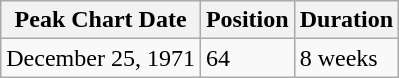<table class="wikitable">
<tr>
<th>Peak Chart Date</th>
<th>Position</th>
<th>Duration</th>
</tr>
<tr>
<td>December 25, 1971</td>
<td>64</td>
<td>8 weeks</td>
</tr>
</table>
